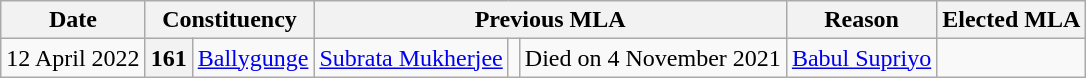<table class="wikitable sortable" style="text-align:center;">
<tr>
<th>Date</th>
<th colspan="2">Constituency</th>
<th colspan="3">Previous MLA</th>
<th>Reason</th>
<th colspan="3">Elected MLA</th>
</tr>
<tr>
<td>12 April 2022</td>
<th>161</th>
<td><a href='#'>Ballygunge</a></td>
<td><a href='#'>Subrata Mukherjee</a></td>
<td></td>
<td>Died on 4 November 2021</td>
<td><a href='#'>Babul Supriyo</a></td>
<td></td>
</tr>
</table>
